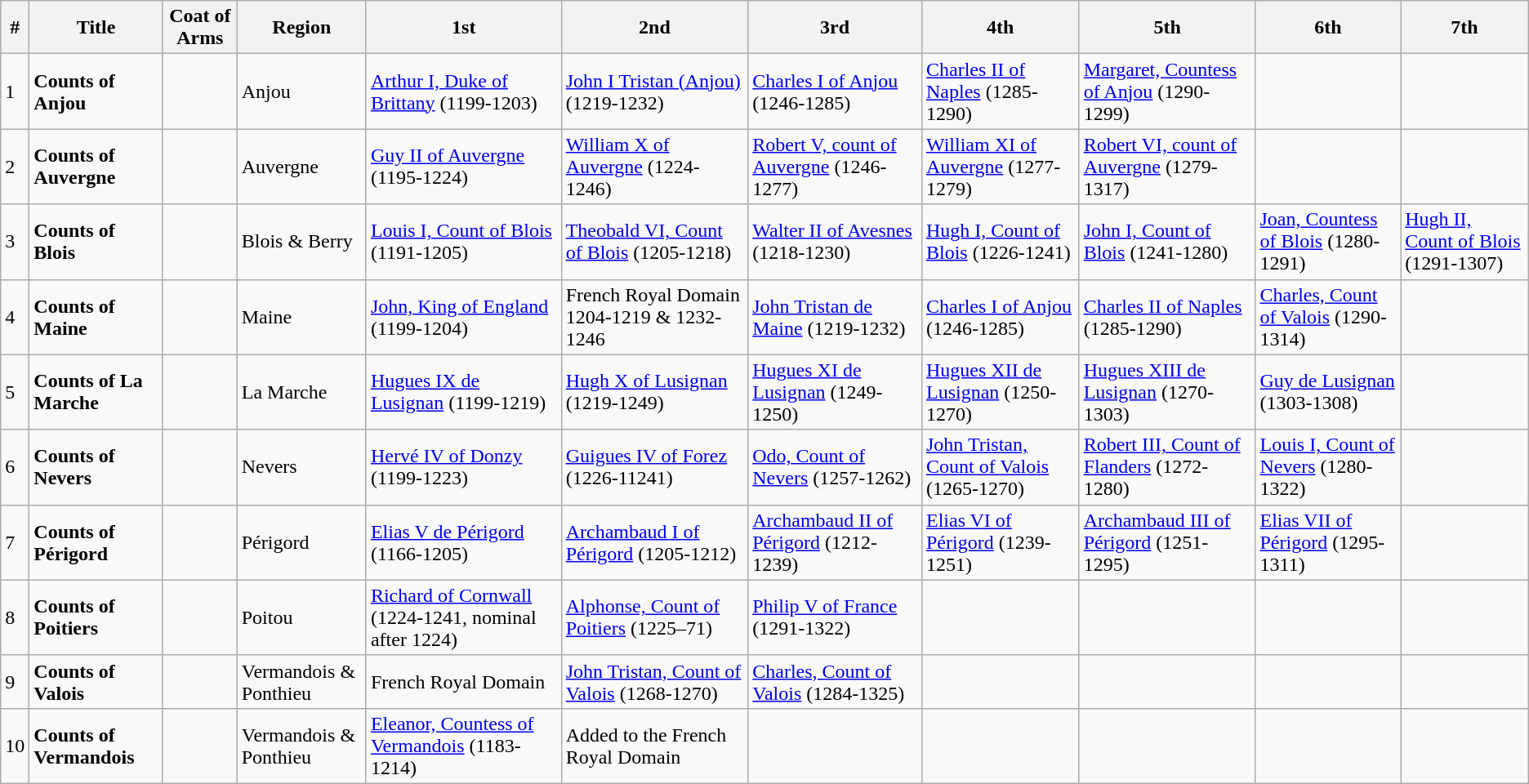<table class="wikitable">
<tr>
<th>#</th>
<th>Title</th>
<th>Coat of Arms</th>
<th>Region</th>
<th>1st</th>
<th>2nd</th>
<th>3rd</th>
<th>4th</th>
<th>5th</th>
<th>6th</th>
<th>7th</th>
</tr>
<tr>
<td>1</td>
<td><strong>Counts of Anjou</strong></td>
<td></td>
<td>Anjou</td>
<td><a href='#'>Arthur I, Duke of Brittany</a> (1199-1203)</td>
<td><a href='#'>John I Tristan (Anjou)</a> (1219-1232)</td>
<td><a href='#'>Charles I of Anjou</a> (1246-1285)</td>
<td><a href='#'>Charles II of Naples</a> (1285-1290)</td>
<td><a href='#'>Margaret, Countess of Anjou</a> (1290-1299)</td>
<td></td>
<td></td>
</tr>
<tr>
<td>2</td>
<td><strong>Counts of Auvergne</strong></td>
<td></td>
<td>Auvergne</td>
<td><a href='#'>Guy II of Auvergne</a> (1195-1224)</td>
<td><a href='#'>William X of Auvergne</a> (1224-1246)</td>
<td><a href='#'>Robert V, count of Auvergne</a> (1246-1277)</td>
<td><a href='#'>William XI of Auvergne</a> (1277-1279)</td>
<td><a href='#'>Robert VI, count of Auvergne</a> (1279-1317)</td>
<td></td>
<td></td>
</tr>
<tr>
<td>3</td>
<td><strong>Counts of Blois</strong></td>
<td></td>
<td>Blois & Berry</td>
<td><a href='#'>Louis I, Count of Blois</a> (1191-1205)</td>
<td><a href='#'>Theobald VI, Count of Blois</a> (1205-1218)</td>
<td><a href='#'>Walter II of Avesnes</a> (1218-1230)</td>
<td><a href='#'>Hugh I, Count of Blois</a> (1226-1241)</td>
<td><a href='#'>John I, Count of Blois</a> (1241-1280)</td>
<td><a href='#'>Joan, Countess of Blois</a> (1280-1291)</td>
<td><a href='#'>Hugh II, Count of Blois</a> (1291-1307)</td>
</tr>
<tr>
<td>4</td>
<td><strong>Counts of Maine</strong></td>
<td></td>
<td>Maine</td>
<td><a href='#'>John, King of England</a> (1199-1204)</td>
<td>French Royal Domain 1204-1219 & 1232-1246</td>
<td><a href='#'>John Tristan de Maine</a> (1219-1232)</td>
<td><a href='#'>Charles I of Anjou</a> (1246-1285)</td>
<td><a href='#'>Charles II of Naples</a> (1285-1290)</td>
<td><a href='#'>Charles, Count of Valois</a> (1290-1314)</td>
<td></td>
</tr>
<tr>
<td>5</td>
<td><strong>Counts of La Marche</strong></td>
<td></td>
<td>La Marche</td>
<td><a href='#'>Hugues IX de Lusignan</a> (1199-1219)</td>
<td><a href='#'>Hugh X of Lusignan</a> (1219-1249)</td>
<td><a href='#'>Hugues XI de Lusignan</a> (1249-1250)</td>
<td><a href='#'>Hugues XII de Lusignan</a> (1250-1270)</td>
<td><a href='#'>Hugues XIII de Lusignan</a> (1270-1303)</td>
<td><a href='#'>Guy de Lusignan</a> (1303-1308)</td>
<td></td>
</tr>
<tr>
<td>6</td>
<td><strong>Counts of Nevers</strong></td>
<td></td>
<td>Nevers</td>
<td><a href='#'>Hervé IV of Donzy</a> (1199-1223)</td>
<td><a href='#'>Guigues IV of Forez</a> (1226-11241)</td>
<td><a href='#'>Odo, Count of Nevers</a> (1257-1262)</td>
<td><a href='#'>John Tristan, Count of Valois</a> (1265-1270)</td>
<td><a href='#'>Robert III, Count of Flanders</a> (1272-1280)</td>
<td><a href='#'>Louis I, Count of Nevers</a> (1280-1322)</td>
<td></td>
</tr>
<tr>
<td>7</td>
<td><strong>Counts of Périgord</strong></td>
<td></td>
<td>Périgord</td>
<td><a href='#'>Elias V de Périgord</a> (1166-1205)</td>
<td><a href='#'>Archambaud I of Périgord</a> (1205-1212)</td>
<td><a href='#'>Archambaud II of Périgord</a> (1212-1239)</td>
<td><a href='#'>Elias VI of Périgord</a> (1239-1251)</td>
<td><a href='#'>Archambaud III of Périgord</a> (1251-1295)</td>
<td><a href='#'>Elias VII of Périgord</a> (1295-1311)</td>
<td></td>
</tr>
<tr>
<td>8</td>
<td><strong>Counts of Poitiers</strong></td>
<td></td>
<td>Poitou</td>
<td><a href='#'>Richard of Cornwall</a> (1224-1241, nominal after 1224)</td>
<td><a href='#'>Alphonse, Count of Poitiers</a> (1225–71)</td>
<td><a href='#'>Philip V of France</a> (1291-1322)</td>
<td></td>
<td></td>
<td></td>
<td></td>
</tr>
<tr>
<td>9</td>
<td><strong>Counts of Valois</strong></td>
<td></td>
<td>Vermandois & Ponthieu</td>
<td>French Royal Domain</td>
<td><a href='#'>John Tristan, Count of Valois</a> (1268-1270)</td>
<td><a href='#'>Charles, Count of Valois</a> (1284-1325)</td>
<td></td>
<td></td>
<td></td>
<td></td>
</tr>
<tr>
<td>10</td>
<td><strong>Counts of Vermandois</strong></td>
<td></td>
<td>Vermandois & Ponthieu</td>
<td><a href='#'>Eleanor, Countess of Vermandois</a> (1183-1214)</td>
<td>Added to the French Royal Domain</td>
<td></td>
<td></td>
<td></td>
<td></td>
<td></td>
</tr>
</table>
